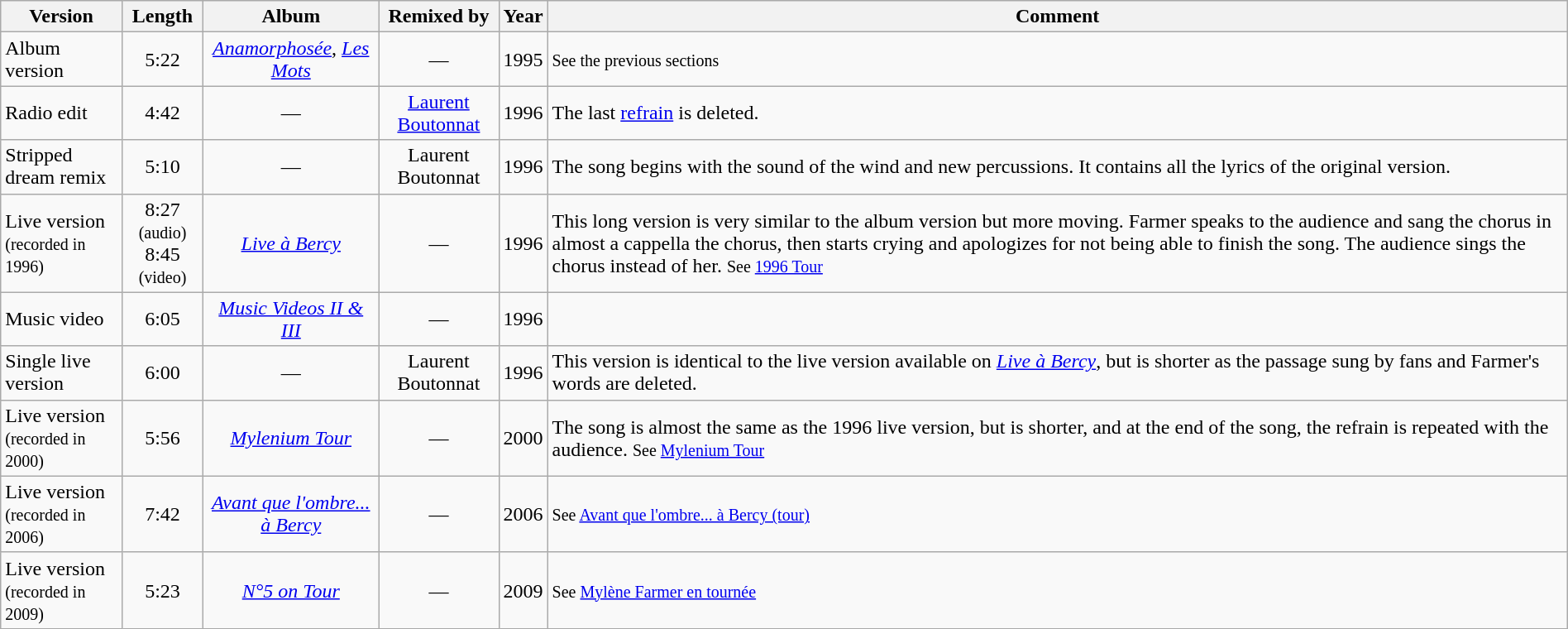<table class="wikitable sortable" width="100%" border="1">
<tr>
<th>Version</th>
<th>Length</th>
<th>Album</th>
<th>Remixed by</th>
<th>Year</th>
<th>Comment</th>
</tr>
<tr>
<td>Album version</td>
<td align="center">5:22</td>
<td align="center"><em><a href='#'>Anamorphosée</a></em>, <em><a href='#'>Les Mots</a></em></td>
<td align="center">—</td>
<td align="center">1995</td>
<td><small>See the previous sections</small></td>
</tr>
<tr>
<td>Radio edit</td>
<td align="center">4:42</td>
<td align="center">—</td>
<td align="center"><a href='#'>Laurent Boutonnat</a></td>
<td align="center">1996</td>
<td>The last <a href='#'>refrain</a> is deleted.</td>
</tr>
<tr>
<td>Stripped dream remix</td>
<td align="center">5:10</td>
<td align="center">—</td>
<td align="center">Laurent Boutonnat</td>
<td align="center">1996</td>
<td>The song begins with the sound of the wind and new percussions. It contains all the lyrics of the original version.</td>
</tr>
<tr>
<td>Live version <br><small>(recorded in 1996)</small></td>
<td align="center">8:27 <small>(audio)</small> <br> 8:45 <small>(video)</small></td>
<td align="center"><em><a href='#'>Live à Bercy</a></em></td>
<td align="center">—</td>
<td align="center">1996</td>
<td>This long version is very similar to the album version but more moving. Farmer speaks to the audience and sang the chorus in almost a cappella the chorus, then starts crying and apologizes for not being able to finish the song. The audience sings the chorus instead of her. <small>See <a href='#'>1996 Tour</a></small></td>
</tr>
<tr>
<td>Music video</td>
<td align="center">6:05</td>
<td align="center"><em><a href='#'>Music Videos II & III</a></em></td>
<td align="center">—</td>
<td align="center">1996</td>
<td></td>
</tr>
<tr>
<td>Single live version</td>
<td align="center">6:00</td>
<td align="center">—</td>
<td align="center">Laurent Boutonnat</td>
<td align="center">1996</td>
<td>This version is identical to the live version available on <em><a href='#'>Live à Bercy</a></em>, but is shorter as the passage sung by fans and Farmer's words are deleted.</td>
</tr>
<tr>
<td>Live version <br><small>(recorded in 2000)</small></td>
<td align="center">5:56</td>
<td align="center"><em><a href='#'>Mylenium Tour</a></em></td>
<td align="center">—</td>
<td align="center">2000</td>
<td>The song is almost the same as the 1996 live version, but is shorter, and at the end of the song, the refrain is repeated with the audience. <small>See <a href='#'>Mylenium Tour</a></small></td>
</tr>
<tr>
<td>Live version <br><small>(recorded in 2006)</small></td>
<td align="center">7:42</td>
<td align="center"><em><a href='#'>Avant que l'ombre... à Bercy</a></em></td>
<td align="center">—</td>
<td align="center">2006</td>
<td><small>See <a href='#'>Avant que l'ombre... à Bercy (tour)</a></small></td>
</tr>
<tr>
<td>Live version <br><small>(recorded in 2009)</small></td>
<td align="center">5:23</td>
<td align="center"><em><a href='#'>N°5 on Tour</a></em></td>
<td align="center">—</td>
<td align="center">2009</td>
<td><small>See <a href='#'>Mylène Farmer en tournée</a></small></td>
</tr>
</table>
